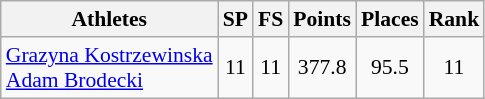<table class="wikitable" border="1" style="font-size:90%">
<tr>
<th>Athletes</th>
<th>SP</th>
<th>FS</th>
<th>Points</th>
<th>Places</th>
<th>Rank</th>
</tr>
<tr align=center>
<td align=left><a href='#'>Grazyna Kostrzewinska</a><br><a href='#'>Adam Brodecki</a></td>
<td>11</td>
<td>11</td>
<td>377.8</td>
<td>95.5</td>
<td>11</td>
</tr>
</table>
